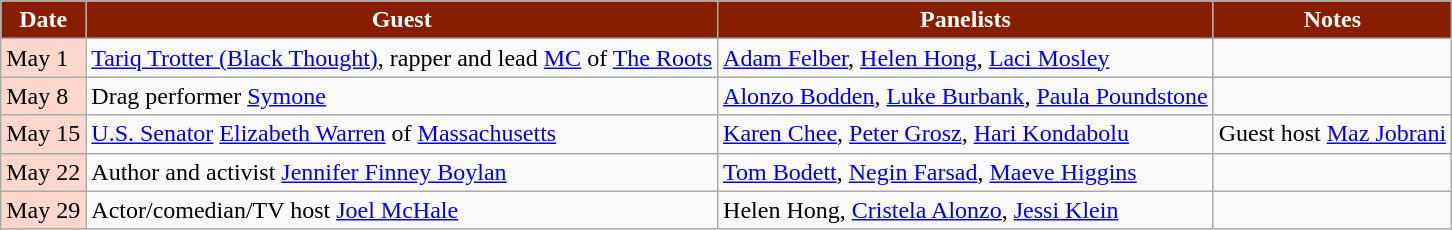<table class="wikitable">
<tr>
<th style="background:#871E00;color:#FFFFFF;">Date</th>
<th style="background:#871E00;color:#FFFFFF;">Guest</th>
<th style="background:#871E00;color:#FFFFFF;">Panelists</th>
<th style="background:#871E00;color:#FFFFFF;">Notes</th>
</tr>
<tr>
<td style="background:#FDD6CC;color:#000000;">May 1</td>
<td><a href='#'>Tariq Trotter (Black Thought)</a>, rapper and lead <a href='#'>MC</a> of <a href='#'>The Roots</a></td>
<td><a href='#'>Adam Felber</a>, <a href='#'>Helen Hong</a>, <a href='#'>Laci Mosley</a></td>
<td></td>
</tr>
<tr>
<td style="background:#FDD6CC;color:#000000;">May 8</td>
<td>Drag performer <a href='#'>Symone</a></td>
<td><a href='#'>Alonzo Bodden</a>, <a href='#'>Luke Burbank</a>, <a href='#'>Paula Poundstone</a></td>
<td></td>
</tr>
<tr>
<td style="background:#FDD6CC;color:#000000;">May 15</td>
<td><a href='#'>U.S. Senator</a> <a href='#'>Elizabeth Warren</a> of <a href='#'>Massachusetts</a></td>
<td><a href='#'>Karen Chee</a>, <a href='#'>Peter Grosz</a>, <a href='#'>Hari Kondabolu</a></td>
<td>Guest host <a href='#'>Maz Jobrani</a></td>
</tr>
<tr>
<td style="background:#FDD6CC;color:#000000;">May 22</td>
<td>Author and activist <a href='#'>Jennifer Finney Boylan</a></td>
<td><a href='#'>Tom Bodett</a>, <a href='#'>Negin Farsad</a>, <a href='#'>Maeve Higgins</a></td>
<td></td>
</tr>
<tr>
<td style="background:#FDD6CC;color:#000000;">May 29</td>
<td>Actor/comedian/TV host <a href='#'>Joel McHale</a></td>
<td>Helen Hong, <a href='#'>Cristela Alonzo</a>, <a href='#'>Jessi Klein</a></td>
<td></td>
</tr>
</table>
